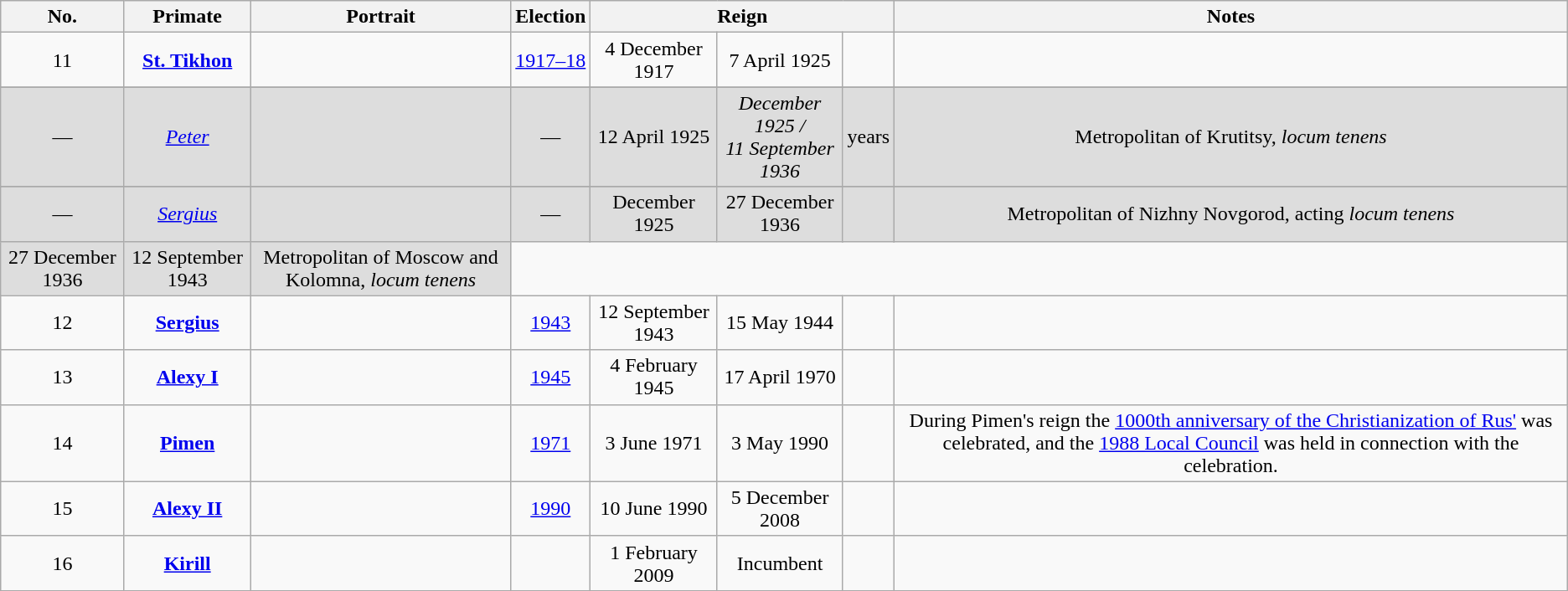<table class="wikitable" style="text-align:center;">
<tr>
<th>No.</th>
<th>Primate</th>
<th>Portrait</th>
<th>Election</th>
<th colspan="3">Reign</th>
<th>Notes</th>
</tr>
<tr>
<td>11</td>
<td><strong><a href='#'>St. Tikhon</a></strong><br></td>
<td></td>
<td><a href='#'>1917–18</a></td>
<td>4 December 1917</td>
<td>7 April 1925</td>
<td></td>
<td></td>
</tr>
<tr>
</tr>
<tr bgcolor="#dddddd">
<td>—</td>
<td><em><a href='#'>Peter</a><br></em></td>
<td></td>
<td>—</td>
<td>12 April 1925</td>
<td><em>December 1925 / <br> 11 September 1936</em></td>
<td> years</td>
<td>Metropolitan of Krutitsy, <em>locum tenens</em></td>
</tr>
<tr>
</tr>
<tr bgcolor="#dddddd">
<td rowspan=2>—</td>
<td rowspan=2><em><a href='#'>Sergius</a><br></em></td>
<td rowspan=2></td>
<td rowspan=2>—</td>
<td>December 1925</td>
<td>27 December 1936</td>
<td rowspan=2></td>
<td>Metropolitan of Nizhny Novgorod, acting <em>locum tenens</em></td>
</tr>
<tr>
</tr>
<tr bgcolor="#dddddd">
<td>27 December 1936</td>
<td>12 September 1943</td>
<td>Metropolitan of Moscow and Kolomna, <em>locum tenens</em></td>
</tr>
<tr>
<td>12</td>
<td><strong><a href='#'>Sergius</a></strong><br></td>
<td></td>
<td><a href='#'>1943</a></td>
<td>12 September 1943</td>
<td>15 May 1944</td>
<td></td>
<td></td>
</tr>
<tr>
<td>13</td>
<td><strong><a href='#'>Alexy I</a></strong><br></td>
<td></td>
<td><a href='#'>1945</a></td>
<td>4 February 1945</td>
<td>17 April 1970</td>
<td></td>
<td></td>
</tr>
<tr>
<td>14</td>
<td><strong><a href='#'>Pimen</a></strong><br></td>
<td></td>
<td><a href='#'>1971</a></td>
<td>3 June 1971</td>
<td>3 May 1990</td>
<td></td>
<td>During Pimen's reign the <a href='#'>1000th anniversary of the Christianization of Rus'</a> was celebrated, and the <a href='#'>1988 Local Council</a> was held in connection with the celebration.</td>
</tr>
<tr>
<td>15</td>
<td><strong><a href='#'>Alexy II</a></strong><br></td>
<td></td>
<td><a href='#'>1990</a></td>
<td>10 June 1990</td>
<td>5 December 2008</td>
<td></td>
<td></td>
</tr>
<tr>
<td>16</td>
<td><strong><a href='#'>Kirill</a></strong><br></td>
<td></td>
<td></td>
<td>1 February 2009</td>
<td>Incumbent</td>
<td><br></td>
<td></td>
</tr>
<tr>
</tr>
</table>
